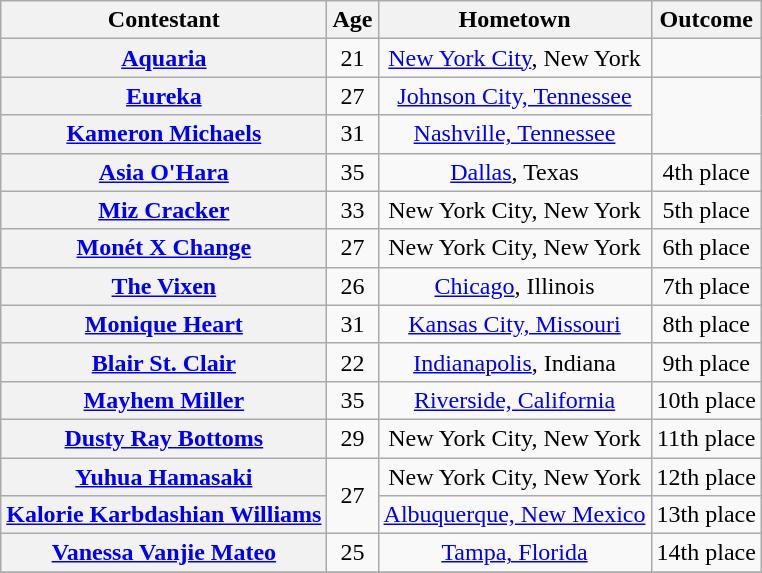<table class="wikitable sortable" style="text-align:center">
<tr>
<th scope="col">Contestant</th>
<th scope="col">Age</th>
<th scope="col">Hometown</th>
<th scope="col">Outcome</th>
</tr>
<tr>
<th scope="row"><a href='#'>Aquaria</a></th>
<td>21</td>
<td><a href='#'>New York City</a>, New York</td>
<td></td>
</tr>
<tr>
<th scope="row"><a href='#'>Eureka</a></th>
<td>27</td>
<td><a href='#'>Johnson City, Tennessee</a></td>
<td rowspan="2"></td>
</tr>
<tr>
<th scope="row"><a href='#'>Kameron Michaels</a></th>
<td>31</td>
<td><a href='#'>Nashville, Tennessee</a></td>
</tr>
<tr>
<th scope="row"><a href='#'>Asia O'Hara</a></th>
<td>35</td>
<td><a href='#'>Dallas</a>, Texas</td>
<td>4th place</td>
</tr>
<tr>
<th scope="row"><a href='#'>Miz Cracker</a></th>
<td>33</td>
<td>New York City, New York</td>
<td>5th place</td>
</tr>
<tr>
<th scope="row"><a href='#'>Monét X Change</a></th>
<td>27</td>
<td>New York City, New York</td>
<td>6th place</td>
</tr>
<tr>
<th scope="row"><a href='#'>The Vixen</a></th>
<td>26</td>
<td><a href='#'>Chicago</a>, Illinois</td>
<td>7th place</td>
</tr>
<tr>
<th scope="row"><a href='#'>Monique Heart</a></th>
<td>31</td>
<td><a href='#'>Kansas City, Missouri</a></td>
<td>8th place</td>
</tr>
<tr>
<th scope="row"><a href='#'>Blair St. Clair</a></th>
<td>22</td>
<td><a href='#'>Indianapolis</a>, Indiana</td>
<td>9th place</td>
</tr>
<tr>
<th scope="row"><a href='#'>Mayhem Miller</a></th>
<td>35</td>
<td><a href='#'>Riverside, California</a></td>
<td>10th place</td>
</tr>
<tr>
<th scope="row"><a href='#'>Dusty Ray Bottoms</a></th>
<td>29</td>
<td>New York City, New York</td>
<td>11th place</td>
</tr>
<tr>
<th scope="row"><a href='#'>Yuhua Hamasaki</a></th>
<td rowspan="2">27</td>
<td>New York City, New York</td>
<td>12th place</td>
</tr>
<tr>
<th scope="row" nowrap><a href='#'>Kalorie Karbdashian Williams</a></th>
<td nowrap><a href='#'>Albuquerque, New Mexico</a></td>
<td>13th place</td>
</tr>
<tr>
<th><a href='#'>Vanessa Vanjie Mateo</a></th>
<td>25</td>
<td><a href='#'>Tampa, Florida</a></td>
<td>14th place</td>
</tr>
<tr>
</tr>
</table>
